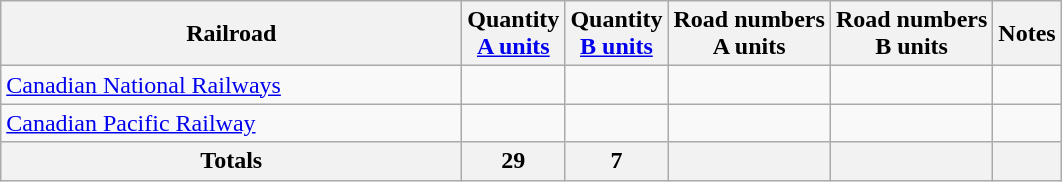<table class="wikitable">
<tr>
<th>Railroad</th>
<th>Quantity<br><a href='#'>A units</a></th>
<th>Quantity<br><a href='#'>B units</a></th>
<th>Road numbers<br>A units</th>
<th>Road numbers<br>B units</th>
<th>Notes</th>
</tr>
<tr>
<td style="width:300px"><a href='#'>Canadian National Railways</a></td>
<td></td>
<td></td>
<td></td>
<td></td>
<td></td>
</tr>
<tr>
<td><a href='#'>Canadian Pacific Railway</a></td>
<td></td>
<td></td>
<td></td>
<td></td>
<td></td>
</tr>
<tr>
<th>Totals</th>
<th>29</th>
<th>7</th>
<th></th>
<th></th>
<th></th>
</tr>
</table>
